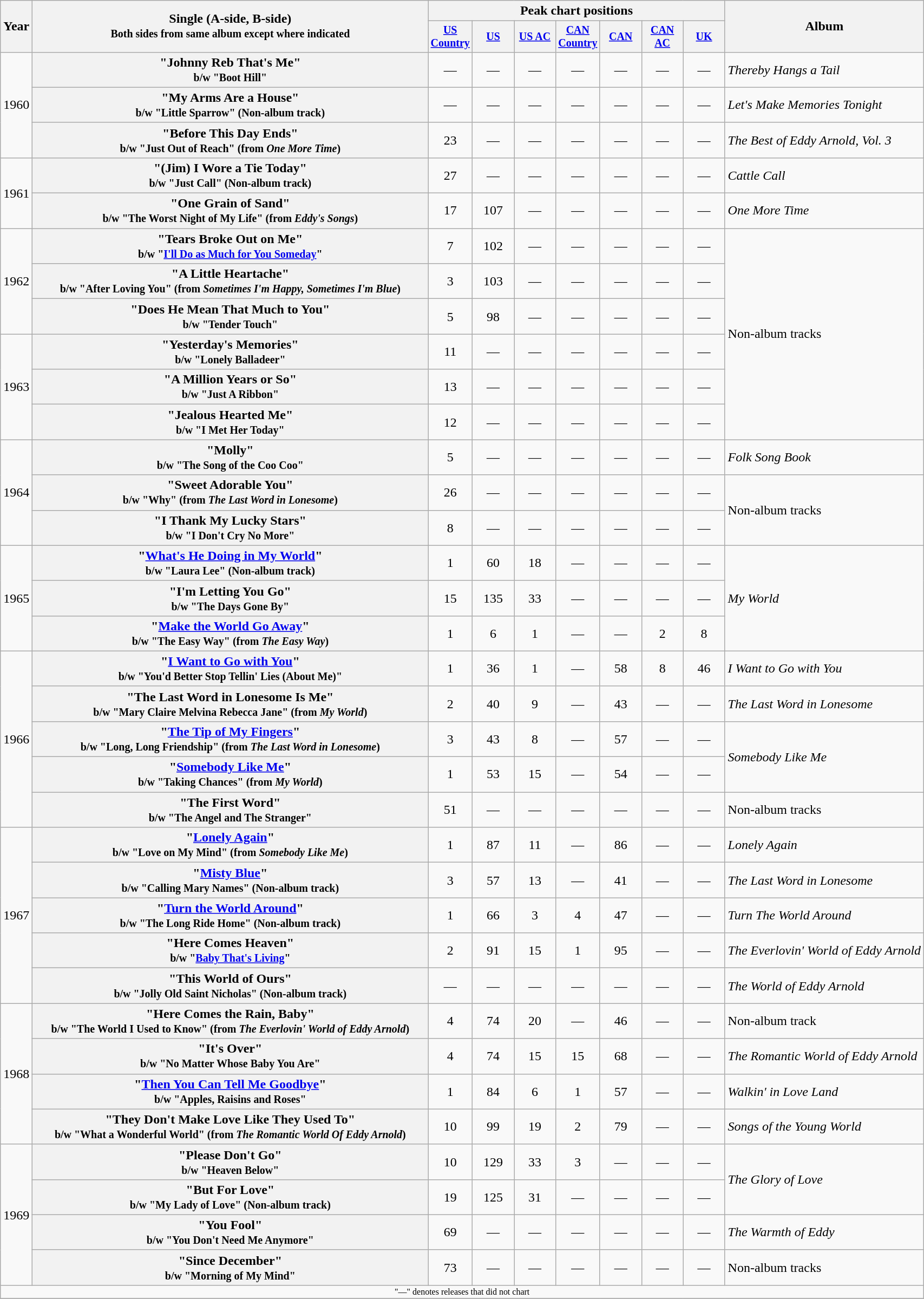<table class="wikitable plainrowheaders" style="text-align:center;">
<tr>
<th rowspan="2">Year</th>
<th rowspan="2" style="width:30em;">Single (A-side, B-side)<br><small>Both sides from same album except where indicated</small></th>
<th colspan="7">Peak chart positions</th>
<th rowspan="2">Album</th>
</tr>
<tr style="font-size:smaller;">
<th width="45"><a href='#'>US Country</a><br></th>
<th width="45"><a href='#'>US</a><br></th>
<th width="45"><a href='#'>US AC</a><br></th>
<th width="45"><a href='#'>CAN Country</a><br></th>
<th width="45"><a href='#'>CAN</a><br></th>
<th width="45"><a href='#'>CAN AC</a><br></th>
<th width="45"><a href='#'>UK</a><br></th>
</tr>
<tr>
<td rowspan="3">1960</td>
<th scope="row">"Johnny Reb That's Me"<br><small>b/w "Boot Hill"</small></th>
<td>—</td>
<td>—</td>
<td>—</td>
<td>—</td>
<td>—</td>
<td>—</td>
<td>—</td>
<td align="left"><em>Thereby Hangs a Tail</em></td>
</tr>
<tr>
<th scope="row">"My Arms Are a House"<br><small>b/w "Little Sparrow" (Non-album track)</small></th>
<td>—</td>
<td>—</td>
<td>—</td>
<td>—</td>
<td>—</td>
<td>—</td>
<td>—</td>
<td align="left"><em>Let's Make Memories Tonight</em></td>
</tr>
<tr>
<th scope="row">"Before This Day Ends"<br><small>b/w "Just Out of Reach" (from <em>One More Time</em>)</small></th>
<td>23</td>
<td>—</td>
<td>—</td>
<td>—</td>
<td>—</td>
<td>—</td>
<td>—</td>
<td align="left"><em>The Best of Eddy Arnold, Vol. 3</em></td>
</tr>
<tr>
<td rowspan="2">1961</td>
<th scope="row">"(Jim) I Wore a Tie Today"<br><small>b/w "Just Call" (Non-album track)</small></th>
<td>27</td>
<td>—</td>
<td>—</td>
<td>—</td>
<td>—</td>
<td>—</td>
<td>—</td>
<td align="left"><em>Cattle Call</em></td>
</tr>
<tr>
<th scope="row">"One Grain of Sand"<br><small>b/w "The Worst Night of My Life" (from <em>Eddy's Songs</em>)</small></th>
<td>17</td>
<td>107</td>
<td>—</td>
<td>—</td>
<td>—</td>
<td>—</td>
<td>—</td>
<td align="left"><em>One More Time</em></td>
</tr>
<tr>
<td rowspan="3">1962</td>
<th scope="row">"Tears Broke Out on Me"<br><small>b/w "<a href='#'>I'll Do as Much for You Someday</a>"</small></th>
<td>7</td>
<td>102</td>
<td>—</td>
<td>—</td>
<td>—</td>
<td>—</td>
<td>—</td>
<td align="left" rowspan="6">Non-album tracks</td>
</tr>
<tr>
<th scope="row">"A Little Heartache"<br><small>b/w "After Loving You" (from <em>Sometimes I'm Happy, Sometimes I'm Blue</em>)</small></th>
<td>3</td>
<td>103</td>
<td>—</td>
<td>—</td>
<td>—</td>
<td>—</td>
<td>—</td>
</tr>
<tr>
<th scope="row">"Does He Mean That Much to You"<br><small>b/w "Tender Touch"</small></th>
<td>5</td>
<td>98</td>
<td>—</td>
<td>—</td>
<td>—</td>
<td>—</td>
<td>—</td>
</tr>
<tr>
<td rowspan="3">1963</td>
<th scope="row">"Yesterday's Memories"<br><small>b/w "Lonely Balladeer"</small></th>
<td>11</td>
<td>—</td>
<td>—</td>
<td>—</td>
<td>—</td>
<td>—</td>
<td>—</td>
</tr>
<tr>
<th scope="row">"A Million Years or So"<br><small>b/w "Just A Ribbon"</small></th>
<td>13</td>
<td>—</td>
<td>—</td>
<td>—</td>
<td>—</td>
<td>—</td>
<td>—</td>
</tr>
<tr>
<th scope="row">"Jealous Hearted Me"<br><small>b/w "I Met Her Today"</small></th>
<td>12</td>
<td>—</td>
<td>—</td>
<td>—</td>
<td>—</td>
<td>—</td>
<td>—</td>
</tr>
<tr>
<td rowspan="3">1964</td>
<th scope="row">"Molly"<br><small>b/w "The Song of the Coo Coo"</small></th>
<td>5</td>
<td>—</td>
<td>—</td>
<td>—</td>
<td>—</td>
<td>—</td>
<td>—</td>
<td align="left"><em>Folk Song Book</em></td>
</tr>
<tr>
<th scope="row">"Sweet Adorable You"<br><small>b/w "Why" (from <em>The Last Word in Lonesome</em>)</small></th>
<td>26</td>
<td>—</td>
<td>—</td>
<td>—</td>
<td>—</td>
<td>—</td>
<td>—</td>
<td align="left" rowspan="2">Non-album tracks</td>
</tr>
<tr>
<th scope="row">"I Thank My Lucky Stars"<br><small>b/w "I Don't Cry No More"</small></th>
<td>8</td>
<td>—</td>
<td>—</td>
<td>—</td>
<td>—</td>
<td>—</td>
<td>—</td>
</tr>
<tr>
<td rowspan="3">1965</td>
<th scope="row">"<a href='#'>What's He Doing in My World</a>"<br><small>b/w "Laura Lee" (Non-album track)</small></th>
<td>1</td>
<td>60</td>
<td>18</td>
<td>—</td>
<td>—</td>
<td>—</td>
<td>—</td>
<td align="left" rowspan="3"><em>My World</em></td>
</tr>
<tr>
<th scope="row">"I'm Letting You Go"<br><small>b/w "The Days Gone By"</small></th>
<td>15</td>
<td>135</td>
<td>33</td>
<td>—</td>
<td>—</td>
<td>—</td>
<td>—</td>
</tr>
<tr>
<th scope="row">"<a href='#'>Make the World Go Away</a>"<br><small>b/w "The Easy Way" (from <em>The Easy Way</em>)</small></th>
<td>1</td>
<td>6</td>
<td>1</td>
<td>—</td>
<td>—</td>
<td>2</td>
<td>8</td>
</tr>
<tr>
<td rowspan="5">1966</td>
<th scope="row">"<a href='#'>I Want to Go with You</a>"<br><small>b/w "You'd Better Stop Tellin' Lies (About Me)"</small></th>
<td>1</td>
<td>36</td>
<td>1</td>
<td>—</td>
<td>58</td>
<td>8</td>
<td>46</td>
<td align="left"><em>I Want to Go with You</em></td>
</tr>
<tr>
<th scope="row">"The Last Word in Lonesome Is Me"<br><small>b/w "Mary Claire Melvina Rebecca Jane" (from <em>My World</em>)</small></th>
<td>2</td>
<td>40</td>
<td>9</td>
<td>—</td>
<td>43</td>
<td>—</td>
<td>—</td>
<td align="left"><em>The Last Word in Lonesome</em></td>
</tr>
<tr>
<th scope="row">"<a href='#'>The Tip of My Fingers</a>"<br><small>b/w "Long, Long Friendship" (from <em>The Last Word in Lonesome</em>)</small></th>
<td>3</td>
<td>43</td>
<td>8</td>
<td>—</td>
<td>57</td>
<td>—</td>
<td>—</td>
<td align="left" rowspan="2"><em>Somebody Like Me</em></td>
</tr>
<tr>
<th scope="row">"<a href='#'>Somebody Like Me</a>"<br><small>b/w "Taking Chances" (from <em>My World</em>)</small></th>
<td>1</td>
<td>53</td>
<td>15</td>
<td>—</td>
<td>54</td>
<td>—</td>
<td>—</td>
</tr>
<tr>
<th scope="row">"The First Word"<br><small>b/w "The Angel and The Stranger"</small></th>
<td>51</td>
<td>—</td>
<td>—</td>
<td>—</td>
<td>—</td>
<td>—</td>
<td>—</td>
<td align="left">Non-album tracks</td>
</tr>
<tr>
<td rowspan="5">1967</td>
<th scope="row">"<a href='#'>Lonely Again</a>"<br><small>b/w "Love on My Mind" (from <em>Somebody Like Me</em>)</small></th>
<td>1</td>
<td>87</td>
<td>11</td>
<td>—</td>
<td>86</td>
<td>—</td>
<td>—</td>
<td align="left"><em>Lonely Again</em></td>
</tr>
<tr>
<th scope="row">"<a href='#'>Misty Blue</a>"<br><small>b/w "Calling Mary Names" (Non-album track)</small></th>
<td>3</td>
<td>57</td>
<td>13</td>
<td>—</td>
<td>41</td>
<td>—</td>
<td>—</td>
<td align="left"><em>The Last Word in Lonesome</em></td>
</tr>
<tr>
<th scope="row">"<a href='#'>Turn the World Around</a>"<br><small>b/w "The Long Ride Home" (Non-album track)</small></th>
<td>1</td>
<td>66</td>
<td>3</td>
<td>4</td>
<td>47</td>
<td>—</td>
<td>—</td>
<td align="left"><em>Turn The World Around</em></td>
</tr>
<tr>
<th scope="row">"Here Comes Heaven"<br><small>b/w "<a href='#'>Baby That's Living</a>"</small></th>
<td>2</td>
<td>91</td>
<td>15</td>
<td>1</td>
<td>95</td>
<td>—</td>
<td>—</td>
<td align="left"><em>The Everlovin' World of Eddy Arnold</em></td>
</tr>
<tr>
<th scope="row">"This World of Ours"<br><small>b/w "Jolly Old Saint Nicholas" (Non-album track)</small></th>
<td>—</td>
<td>—</td>
<td>—</td>
<td>—</td>
<td>—</td>
<td>—</td>
<td>—</td>
<td align="left"><em>The World of Eddy Arnold</em></td>
</tr>
<tr>
<td rowspan="4">1968</td>
<th scope="row">"Here Comes the Rain, Baby"<br><small>b/w "The World I Used to Know" (from <em>The Everlovin' World of Eddy Arnold</em>)</small></th>
<td>4</td>
<td>74</td>
<td>20</td>
<td>—</td>
<td>46</td>
<td>—</td>
<td>—</td>
<td align="left">Non-album track</td>
</tr>
<tr>
<th scope="row">"It's Over"<br><small>b/w "No Matter Whose Baby You Are"</small></th>
<td>4</td>
<td>74</td>
<td>15</td>
<td>15</td>
<td>68</td>
<td>—</td>
<td>—</td>
<td align="left"><em>The Romantic World of Eddy Arnold</em></td>
</tr>
<tr>
<th scope="row">"<a href='#'>Then You Can Tell Me Goodbye</a>"<br><small>b/w "Apples, Raisins and Roses"</small></th>
<td>1</td>
<td>84</td>
<td>6</td>
<td>1</td>
<td>57</td>
<td>—</td>
<td>—</td>
<td align="left"><em>Walkin' in Love Land</em></td>
</tr>
<tr>
<th scope="row">"They Don't Make Love Like They Used To"<br><small>b/w "What a Wonderful World" (from <em>The Romantic World Of Eddy Arnold</em>)</small></th>
<td>10</td>
<td>99</td>
<td>19</td>
<td>2</td>
<td>79</td>
<td>—</td>
<td>—</td>
<td align="left"><em>Songs of the Young World</em></td>
</tr>
<tr>
<td rowspan="4">1969</td>
<th scope="row">"Please Don't Go"<br><small>b/w "Heaven Below"</small></th>
<td>10</td>
<td>129</td>
<td>33</td>
<td>3</td>
<td>—</td>
<td>—</td>
<td>—</td>
<td align="left" rowspan="2"><em>The Glory of Love</em></td>
</tr>
<tr>
<th scope="row">"But For Love"<br><small>b/w "My Lady of Love" (Non-album track)</small></th>
<td>19</td>
<td>125</td>
<td>31</td>
<td>—</td>
<td>—</td>
<td>—</td>
<td>—</td>
</tr>
<tr>
<th scope="row">"You Fool"<br><small>b/w "You Don't Need Me Anymore"</small></th>
<td>69</td>
<td>—</td>
<td>—</td>
<td>—</td>
<td>—</td>
<td>—</td>
<td>—</td>
<td align="left"><em>The Warmth of Eddy</em></td>
</tr>
<tr>
<th scope="row">"Since December"<br><small>b/w "Morning of My Mind"</small></th>
<td>73</td>
<td>—</td>
<td>—</td>
<td>—</td>
<td>—</td>
<td>—</td>
<td>—</td>
<td align="left">Non-album tracks</td>
</tr>
<tr>
<td colspan="10" style="font-size:8pt">"—" denotes releases that did not chart</td>
</tr>
<tr>
</tr>
</table>
